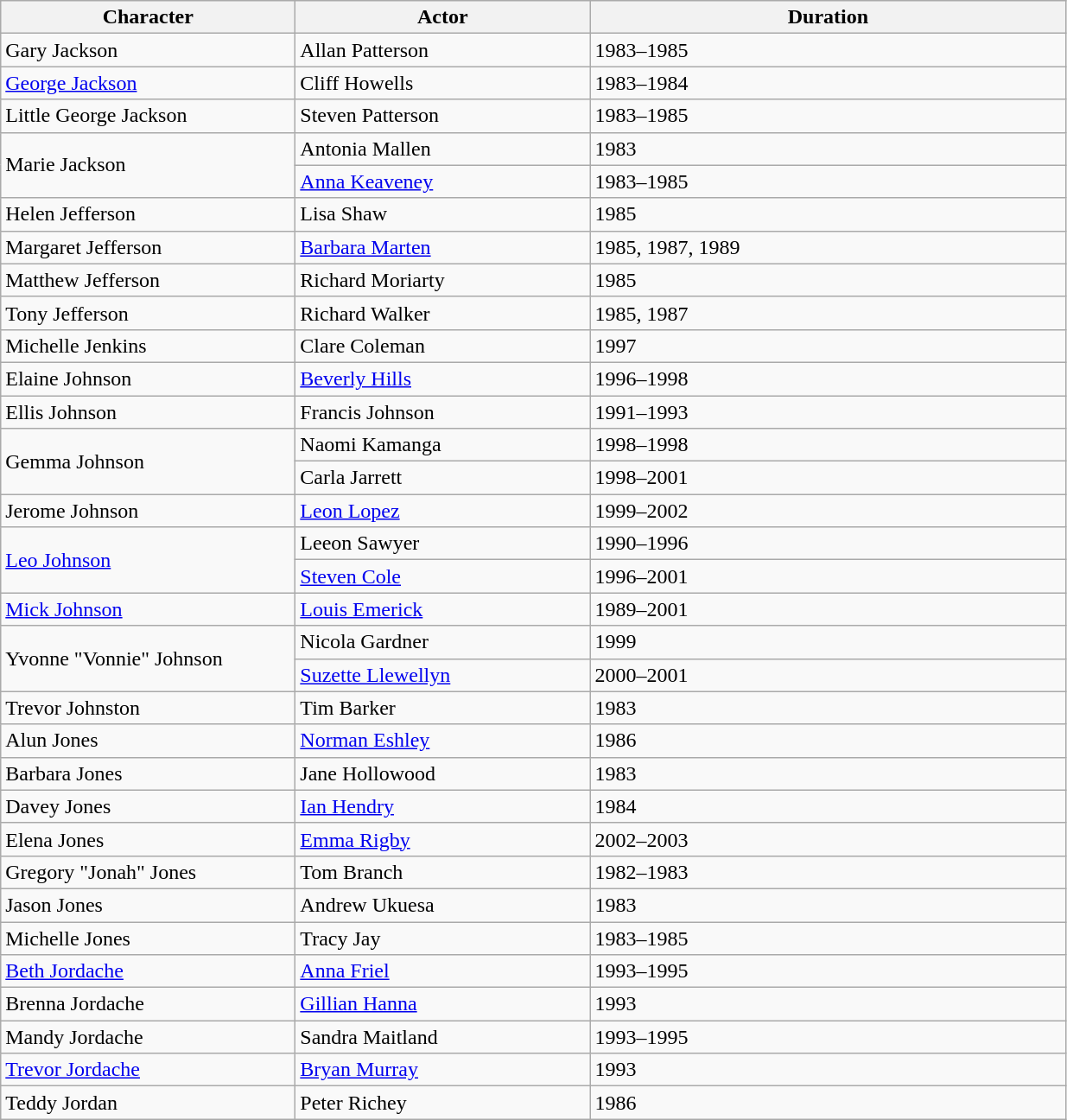<table class="wikitable">
<tr>
<th style="width:220px;">Character</th>
<th style="width:220px;">Actor</th>
<th style="width:360px;">Duration</th>
</tr>
<tr>
<td>Gary Jackson</td>
<td>Allan Patterson</td>
<td>1983–1985</td>
</tr>
<tr>
<td><a href='#'>George Jackson</a></td>
<td>Cliff Howells</td>
<td>1983–1984</td>
</tr>
<tr>
<td>Little George Jackson</td>
<td>Steven Patterson</td>
<td>1983–1985</td>
</tr>
<tr>
<td rowspan="2">Marie Jackson</td>
<td>Antonia Mallen</td>
<td>1983</td>
</tr>
<tr>
<td><a href='#'>Anna Keaveney</a></td>
<td>1983–1985</td>
</tr>
<tr>
<td>Helen Jefferson</td>
<td>Lisa Shaw</td>
<td>1985</td>
</tr>
<tr>
<td>Margaret Jefferson</td>
<td><a href='#'>Barbara Marten</a></td>
<td>1985, 1987, 1989</td>
</tr>
<tr>
<td>Matthew Jefferson</td>
<td>Richard Moriarty</td>
<td>1985</td>
</tr>
<tr>
<td>Tony Jefferson</td>
<td>Richard Walker</td>
<td>1985, 1987</td>
</tr>
<tr>
<td>Michelle Jenkins</td>
<td>Clare Coleman</td>
<td>1997</td>
</tr>
<tr>
<td>Elaine Johnson</td>
<td><a href='#'>Beverly Hills</a></td>
<td>1996–1998</td>
</tr>
<tr>
<td>Ellis Johnson</td>
<td>Francis Johnson</td>
<td>1991–1993</td>
</tr>
<tr>
<td rowspan="2">Gemma Johnson</td>
<td>Naomi Kamanga</td>
<td>1998–1998</td>
</tr>
<tr>
<td>Carla Jarrett</td>
<td>1998–2001</td>
</tr>
<tr>
<td>Jerome Johnson</td>
<td><a href='#'>Leon Lopez</a></td>
<td>1999–2002</td>
</tr>
<tr>
<td rowspan="2"><a href='#'>Leo Johnson</a></td>
<td>Leeon Sawyer</td>
<td>1990–1996</td>
</tr>
<tr>
<td><a href='#'>Steven Cole</a></td>
<td>1996–2001</td>
</tr>
<tr>
<td><a href='#'>Mick Johnson</a></td>
<td><a href='#'>Louis Emerick</a></td>
<td>1989–2001</td>
</tr>
<tr>
<td rowspan="2">Yvonne "Vonnie" Johnson</td>
<td>Nicola Gardner</td>
<td>1999</td>
</tr>
<tr>
<td><a href='#'>Suzette Llewellyn</a></td>
<td>2000–2001</td>
</tr>
<tr>
<td>Trevor Johnston</td>
<td>Tim Barker</td>
<td>1983</td>
</tr>
<tr>
<td>Alun Jones</td>
<td><a href='#'>Norman Eshley</a></td>
<td>1986</td>
</tr>
<tr>
<td>Barbara Jones</td>
<td>Jane Hollowood</td>
<td>1983</td>
</tr>
<tr>
<td>Davey Jones</td>
<td><a href='#'>Ian Hendry</a></td>
<td>1984</td>
</tr>
<tr>
<td>Elena Jones</td>
<td><a href='#'>Emma Rigby</a></td>
<td>2002–2003</td>
</tr>
<tr>
<td>Gregory "Jonah" Jones</td>
<td>Tom Branch</td>
<td>1982–1983</td>
</tr>
<tr>
<td>Jason Jones</td>
<td>Andrew Ukuesa</td>
<td>1983</td>
</tr>
<tr>
<td>Michelle Jones</td>
<td>Tracy Jay</td>
<td>1983–1985</td>
</tr>
<tr>
<td><a href='#'>Beth Jordache</a></td>
<td><a href='#'>Anna Friel</a></td>
<td>1993–1995</td>
</tr>
<tr>
<td>Brenna Jordache</td>
<td><a href='#'>Gillian Hanna</a></td>
<td>1993</td>
</tr>
<tr>
<td>Mandy Jordache</td>
<td>Sandra Maitland</td>
<td>1993–1995</td>
</tr>
<tr>
<td><a href='#'>Trevor Jordache</a></td>
<td><a href='#'>Bryan Murray</a></td>
<td>1993</td>
</tr>
<tr>
<td>Teddy Jordan</td>
<td>Peter Richey</td>
<td>1986</td>
</tr>
</table>
